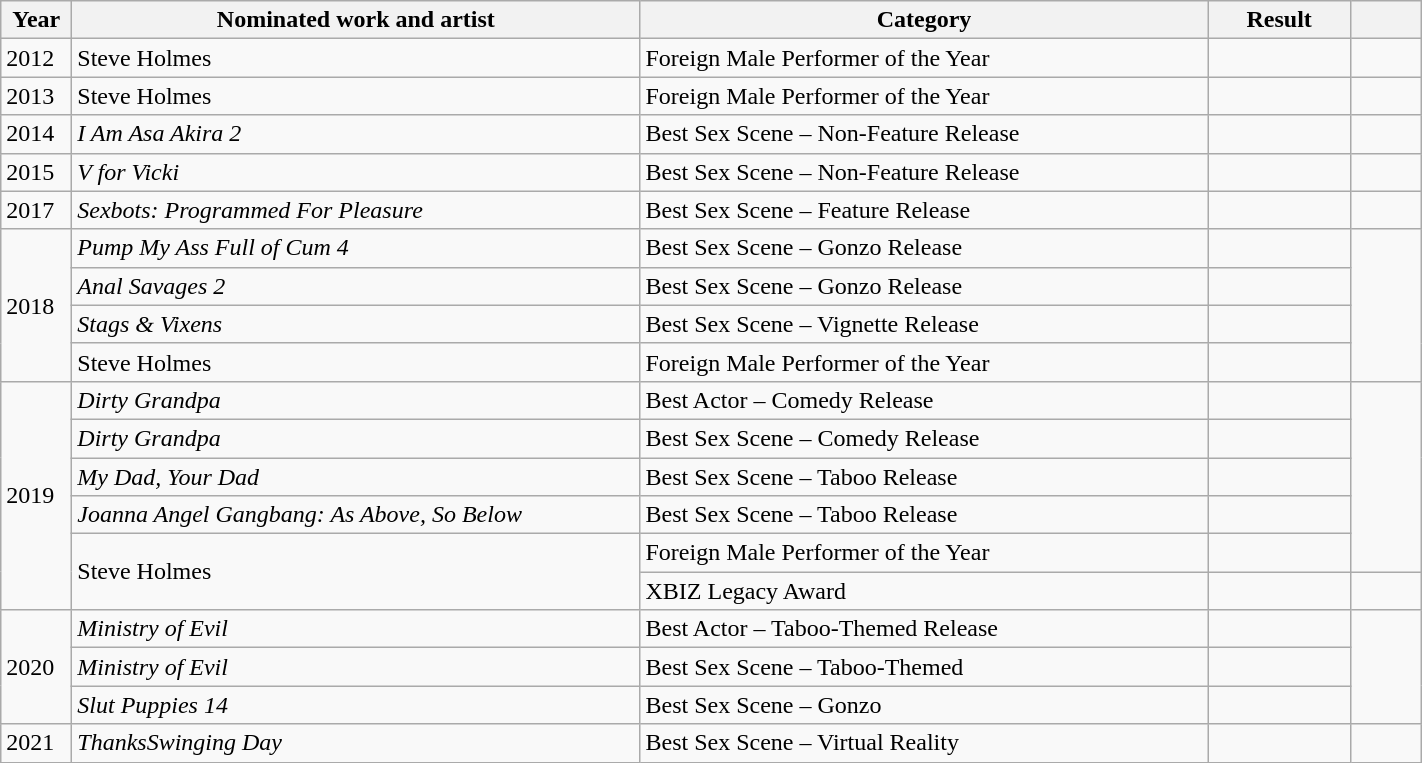<table class="wikitable" style="width:75%;">
<tr>
<th width=5%>Year</th>
<th style="width:40%;">Nominated work and artist</th>
<th style="width:40%;">Category</th>
<th style="width:10%;">Result</th>
<th width=5%></th>
</tr>
<tr>
<td>2012</td>
<td>Steve Holmes</td>
<td>Foreign Male Performer of the Year</td>
<td></td>
<td style="text-align:center;"></td>
</tr>
<tr>
<td>2013</td>
<td>Steve Holmes</td>
<td>Foreign Male Performer of the Year</td>
<td></td>
<td style="text-align:center;"></td>
</tr>
<tr>
<td>2014</td>
<td><em>I Am Asa Akira 2</em></td>
<td>Best Sex Scene – Non-Feature Release</td>
<td></td>
<td style="text-align:center;"></td>
</tr>
<tr>
<td>2015</td>
<td><em>V for Vicki</em></td>
<td>Best Sex Scene – Non-Feature Release</td>
<td></td>
<td style="text-align:center;"></td>
</tr>
<tr>
<td>2017</td>
<td><em>Sexbots: Programmed For Pleasure</em></td>
<td>Best Sex Scene – Feature Release</td>
<td></td>
<td style="text-align:center;"></td>
</tr>
<tr>
<td rowspan="4">2018</td>
<td><em>Pump My Ass Full of Cum 4</em></td>
<td>Best Sex Scene – Gonzo Release</td>
<td></td>
<td rowspan="4" style="text-align:center;"></td>
</tr>
<tr>
<td><em>Anal Savages 2</em></td>
<td>Best Sex Scene – Gonzo Release</td>
<td></td>
</tr>
<tr>
<td><em>Stags & Vixens</em></td>
<td>Best Sex Scene – Vignette Release</td>
<td></td>
</tr>
<tr>
<td>Steve Holmes</td>
<td>Foreign Male Performer of the Year</td>
<td></td>
</tr>
<tr>
<td rowspan="6">2019</td>
<td><em>Dirty Grandpa</em></td>
<td>Best Actor – Comedy Release</td>
<td></td>
<td rowspan="5" style="text-align:center;"></td>
</tr>
<tr>
<td><em>Dirty Grandpa</em></td>
<td>Best Sex Scene – Comedy Release</td>
<td></td>
</tr>
<tr>
<td><em>My Dad, Your Dad</em></td>
<td>Best Sex Scene – Taboo Release</td>
<td></td>
</tr>
<tr>
<td><em>Joanna Angel Gangbang: As Above, So Below</em></td>
<td>Best Sex Scene – Taboo Release</td>
<td></td>
</tr>
<tr>
<td rowspan="2">Steve Holmes</td>
<td>Foreign Male Performer of the Year</td>
<td></td>
</tr>
<tr>
<td>XBIZ Legacy Award</td>
<td></td>
<td style="text-align:center;"></td>
</tr>
<tr>
<td rowspan="3">2020</td>
<td><em>Ministry of Evil</em></td>
<td>Best Actor – Taboo-Themed Release</td>
<td></td>
<td rowspan="3" style="text-align:center;"></td>
</tr>
<tr>
<td><em>Ministry of Evil</em></td>
<td>Best Sex Scene – Taboo-Themed</td>
<td></td>
</tr>
<tr>
<td><em>Slut Puppies 14</em></td>
<td>Best Sex Scene – Gonzo</td>
<td></td>
</tr>
<tr>
<td>2021</td>
<td><em>ThanksSwinging Day</em></td>
<td>Best Sex Scene – Virtual Reality</td>
<td></td>
<td style="text-align:center;"></td>
</tr>
</table>
